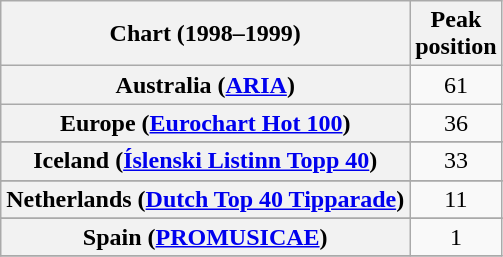<table class="wikitable sortable plainrowheaders" style="text-align:center">
<tr>
<th>Chart (1998–1999)</th>
<th>Peak<br>position</th>
</tr>
<tr>
<th scope="row">Australia (<a href='#'>ARIA</a>)</th>
<td>61</td>
</tr>
<tr>
<th scope="row">Europe (<a href='#'>Eurochart Hot 100</a>)</th>
<td>36</td>
</tr>
<tr>
</tr>
<tr>
</tr>
<tr>
<th scope="row">Iceland (<a href='#'>Íslenski Listinn Topp 40</a>)</th>
<td>33</td>
</tr>
<tr>
</tr>
<tr>
<th scope="row">Netherlands (<a href='#'>Dutch Top 40 Tipparade</a>)</th>
<td>11</td>
</tr>
<tr>
</tr>
<tr>
</tr>
<tr>
<th scope="row">Spain (<a href='#'>PROMUSICAE</a>)</th>
<td>1</td>
</tr>
<tr>
</tr>
</table>
